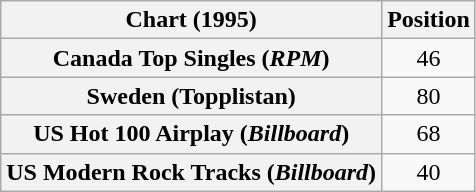<table class="wikitable sortable plainrowheaders" style="text-align:center">
<tr>
<th>Chart (1995)</th>
<th>Position</th>
</tr>
<tr>
<th scope="row">Canada Top Singles (<em>RPM</em>)</th>
<td>46</td>
</tr>
<tr>
<th scope="row">Sweden (Topplistan)</th>
<td>80</td>
</tr>
<tr>
<th scope="row">US Hot 100 Airplay (<em>Billboard</em>)</th>
<td>68</td>
</tr>
<tr>
<th scope="row">US Modern Rock Tracks (<em>Billboard</em>)</th>
<td>40</td>
</tr>
</table>
